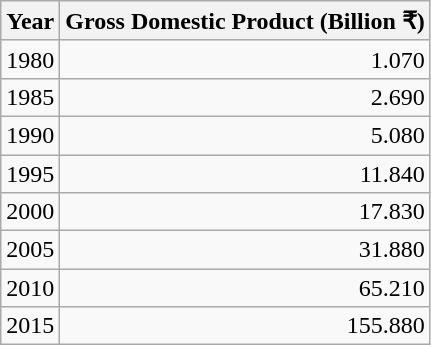<table class="wikitable">
<tr>
<th>Year</th>
<th>Gross Domestic Product (Billion ₹)</th>
</tr>
<tr>
<td>1980</td>
<td align=right>1.070</td>
</tr>
<tr>
<td>1985</td>
<td align=right>2.690</td>
</tr>
<tr>
<td>1990</td>
<td align=right>5.080</td>
</tr>
<tr>
<td>1995</td>
<td align=right>11.840</td>
</tr>
<tr>
<td>2000</td>
<td align=right>17.830</td>
</tr>
<tr>
<td>2005</td>
<td align=right>31.880</td>
</tr>
<tr>
<td>2010</td>
<td align=right>65.210</td>
</tr>
<tr>
<td>2015</td>
<td align=right>155.880</td>
</tr>
</table>
